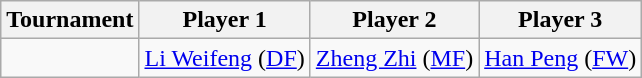<table class="wikitable">
<tr>
<th>Tournament</th>
<th>Player 1</th>
<th>Player 2</th>
<th>Player 3</th>
</tr>
<tr>
<td></td>
<td><a href='#'>Li Weifeng</a> (<a href='#'>DF</a>)</td>
<td><a href='#'>Zheng Zhi</a> (<a href='#'>MF</a>)</td>
<td><a href='#'>Han Peng</a> (<a href='#'>FW</a>)</td>
</tr>
</table>
